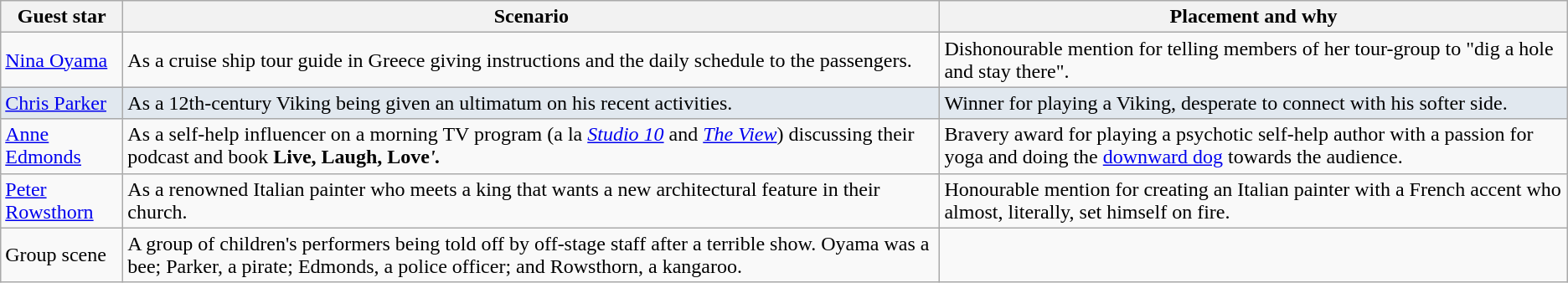<table class="wikitable">
<tr>
<th>Guest star</th>
<th>Scenario</th>
<th>Placement and why</th>
</tr>
<tr>
<td><a href='#'>Nina Oyama</a></td>
<td>As a cruise ship tour guide in Greece giving instructions and the daily schedule to the passengers.</td>
<td>Dishonourable mention for telling members of her tour-group to "dig a hole and stay there".</td>
</tr>
<tr style="background:#E1E8EF;">
<td><a href='#'>Chris Parker</a></td>
<td>As a 12th-century Viking being given an ultimatum on his recent activities.</td>
<td>Winner for playing a Viking, desperate to connect with his softer side.</td>
</tr>
<tr>
<td><a href='#'>Anne Edmonds</a></td>
<td>As a self-help influencer on a morning TV program (a la <em><a href='#'>Studio 10</a></em> and <em><a href='#'>The View</a></em>) discussing their podcast and book <strong>Live, Laugh, Love<em>'.</td>
<td>Bravery award for playing a psychotic self-help author with a passion for yoga and doing the <a href='#'>downward dog</a> towards the audience.</td>
</tr>
<tr>
<td><a href='#'>Peter Rowsthorn</a></td>
<td>As a renowned Italian painter who meets a king that wants a new architectural feature in their church.</td>
<td>Honourable mention for creating an Italian painter with a French accent who almost, literally, set himself on fire.</td>
</tr>
<tr>
<td>Group scene</td>
<td>A group of children's performers being told off by off-stage staff after a terrible show. Oyama was a bee; Parker, a pirate; Edmonds, a police officer; and Rowsthorn, a kangaroo.</td>
<td></td>
</tr>
</table>
